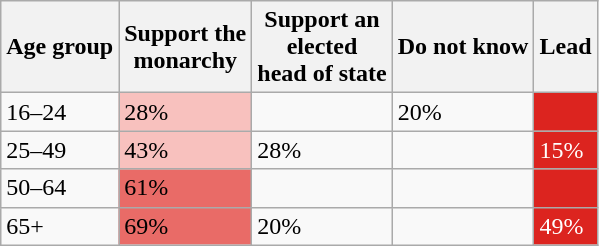<table class="wikitable">
<tr>
<th>Age group</th>
<th>Support the<br>monarchy</th>
<th>Support an<br>elected<br>head of state</th>
<th>Do not know</th>
<th>Lead</th>
</tr>
<tr>
<td>16–24</td>
<td style="background: rgb(248, 193, 190); ">28%</td>
<td></td>
<td>20%</td>
<td style="background: rgb(220, 36, 31); color: white;"></td>
</tr>
<tr>
<td>25–49</td>
<td style="background: rgb(248, 193, 190); ">43%</td>
<td>28%</td>
<td></td>
<td style="background: rgb(220, 36, 31); color: white;">15%</td>
</tr>
<tr>
<td>50–64</td>
<td style="background: rgb(233, 107, 103); ">61%</td>
<td></td>
<td></td>
<td style="background: rgb(220, 36, 31); color: white;"></td>
</tr>
<tr>
<td>65+</td>
<td style="background: rgb(233, 107, 103); ">69%</td>
<td>20%</td>
<td></td>
<td style="background: rgb(220, 36, 31); color: white;">49%</td>
</tr>
</table>
